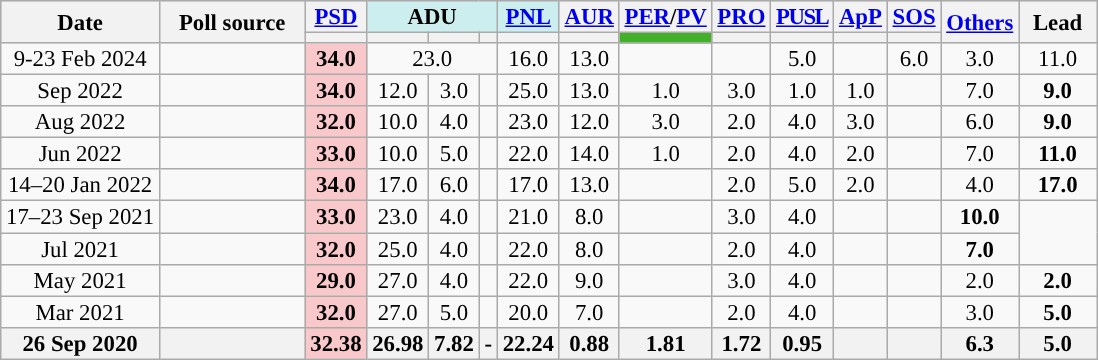<table class="wikitable" style="text-align:center;font-size:95%;line-height:14px;">
<tr style="background:lightgrey;">
<th rowspan="2">Date</th>
<th rowspan="2" style="width:90px;">Poll source</th>
<th class="unsortable" style="width:25px;"><a href='#'>PSD</a></th>
<th colspan="3" style="background:#cee">ADU</th>
<th style="background:#cee"><a href='#'>PNL</a></th>
<th class="unsortable" style="width:25px;"><a href='#'>AUR</a></th>
<th class="unsortable" style="width:25px"><a href='#'>PER</a>/<a href='#'>PV</a></th>
<th class="unsortable" style="width:25px;"><a href='#'>PRO</a></th>
<th class="unsortable" style="width:25px;letter-spacing:-1px;"><a href='#'>PUSL</a></th>
<th class="unsortable" style="width:25px;"><a href='#'>ApP</a></th>
<th><a href='#'>SOS</a></th>
<th rowspan="2" style="width:25px;"><a href='#'>Others</a></th>
<th rowspan="2" style="width:45px;" style="width:25px;">Lead</th>
</tr>
<tr>
<th style="color:inherit;background:"></th>
<th style="color:inherit;background:"></th>
<th style="color:inherit;background:"></th>
<th></th>
<th style="color:inherit;background:"></th>
<th style="color:inherit;background:"></th>
<th style=background:#43b02a></th>
<th style="color:inherit;background:"></th>
<th style="color:inherit;background:"></th>
<th style="color:inherit;background:"></th>
<th></th>
</tr>
<tr>
<td>9-23 Feb 2024</td>
<td></td>
<td style="background:#F9C8CA;"><strong>34.0</strong></td>
<td colspan="3">23.0</td>
<td>16.0</td>
<td>13.0</td>
<td></td>
<td></td>
<td>5.0</td>
<td></td>
<td>6.0</td>
<td>3.0</td>
<td style="background:">11.0</td>
</tr>
<tr>
<td>Sep 2022</td>
<td></td>
<td style="background:#F9C8CA;"><strong>34.0</strong></td>
<td>12.0</td>
<td>3.0</td>
<td></td>
<td>25.0</td>
<td>13.0</td>
<td>1.0</td>
<td>3.0</td>
<td>1.0</td>
<td>1.0</td>
<td></td>
<td>7.0</td>
<td style="background:"><strong>9.0</strong></td>
</tr>
<tr>
<td>Aug 2022</td>
<td></td>
<td style="background:#F9C8CA;"><strong>32.0</strong></td>
<td>10.0</td>
<td>4.0</td>
<td></td>
<td>23.0</td>
<td>12.0</td>
<td>3.0</td>
<td>2.0</td>
<td>4.0</td>
<td>3.0</td>
<td></td>
<td>6.0</td>
<td style="background:"><strong>9.0</strong></td>
</tr>
<tr>
<td>Jun 2022</td>
<td></td>
<td style="background:#F9C8CA;"><strong>33.0</strong></td>
<td>10.0</td>
<td>5.0</td>
<td></td>
<td>22.0</td>
<td>14.0</td>
<td>1.0</td>
<td>2.0</td>
<td>4.0</td>
<td>2.0</td>
<td></td>
<td>7.0</td>
<td style="background:"><strong>11.0</strong></td>
</tr>
<tr>
<td>14–20 Jan 2022</td>
<td></td>
<td style="background:#F9C8CA;"><strong>34.0</strong></td>
<td>17.0</td>
<td>6.0</td>
<td></td>
<td>17.0</td>
<td>13.0</td>
<td></td>
<td>2.0</td>
<td>5.0</td>
<td>2.0</td>
<td></td>
<td>4.0</td>
<td style="background:"><strong>17.0</strong></td>
</tr>
<tr>
<td>17–23 Sep 2021</td>
<td></td>
<td style="background:#F9C8CA;"><strong>33.0</strong></td>
<td>23.0</td>
<td>4.0</td>
<td></td>
<td>21.0</td>
<td>8.0</td>
<td></td>
<td>3.0</td>
<td>4.0</td>
<td></td>
<td></td>
<td style="background:"><strong>10.0</strong></td>
</tr>
<tr>
<td>Jul 2021</td>
<td></td>
<td style="background:#F9C8CA;"><strong>32.0</strong></td>
<td>25.0</td>
<td>4.0</td>
<td></td>
<td>22.0</td>
<td>8.0</td>
<td></td>
<td>2.0</td>
<td>4.0</td>
<td></td>
<td></td>
<td style="background:"><strong>7.0</strong></td>
</tr>
<tr>
<td>May 2021</td>
<td></td>
<td style="background:#F9C8CA;"><strong>29.0</strong></td>
<td>27.0</td>
<td>4.0</td>
<td></td>
<td>22.0</td>
<td>9.0</td>
<td></td>
<td>3.0</td>
<td>4.0</td>
<td></td>
<td></td>
<td>2.0</td>
<td style="background:"><strong>2.0</strong></td>
</tr>
<tr>
<td>Mar 2021</td>
<td></td>
<td style="background:#F9C8CA;"><strong>32.0</strong></td>
<td>27.0</td>
<td>5.0</td>
<td></td>
<td>20.0</td>
<td>7.0</td>
<td></td>
<td>2.0</td>
<td>4.0</td>
<td></td>
<td></td>
<td>3.0</td>
<td style="background:"><strong>5.0</strong></td>
</tr>
<tr>
<th>26 Sep 2020</th>
<th></th>
<th style="background:#F9C8CA;" "><strong>32.38</strong></th>
<th>26.98</th>
<th>7.82</th>
<th>-</th>
<th>22.24</th>
<th>0.88</th>
<th>1.81</th>
<th>1.72</th>
<th>0.95</th>
<th></th>
<th></th>
<th>6.3</th>
<th style="background:">5.0</th>
</tr>
</table>
